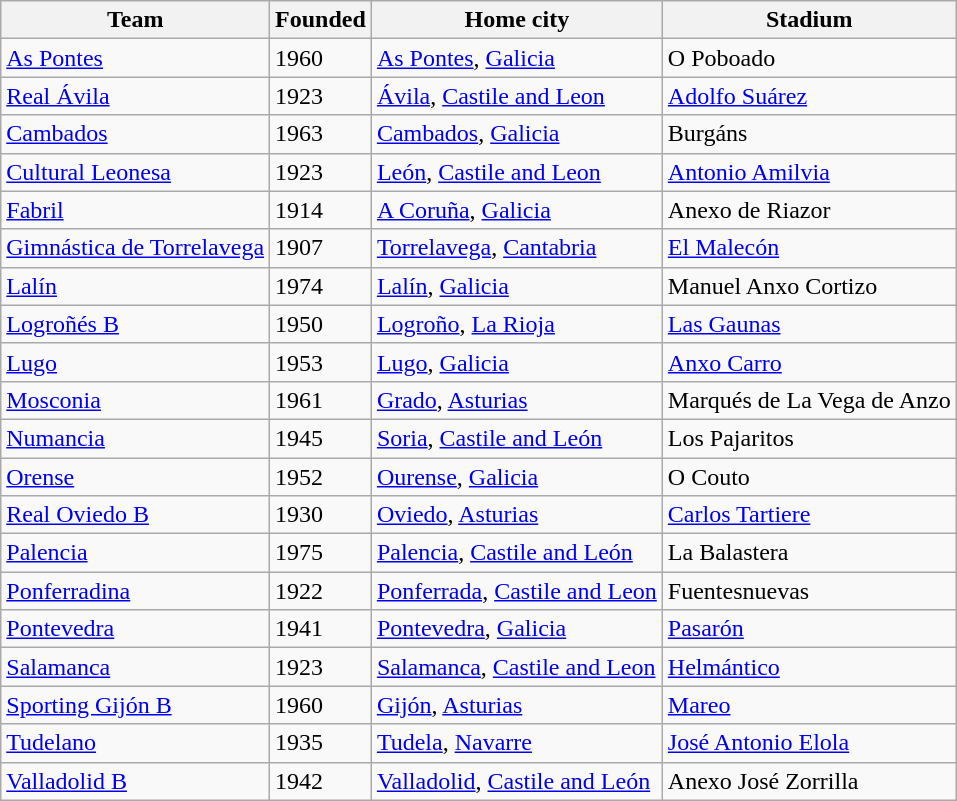<table class="wikitable sortable">
<tr>
<th>Team</th>
<th>Founded</th>
<th>Home city</th>
<th>Stadium</th>
</tr>
<tr>
<td><a href='#'>As Pontes</a></td>
<td>1960</td>
<td><a href='#'>As Pontes</a>, <a href='#'>Galicia</a></td>
<td>O Poboado</td>
</tr>
<tr>
<td><a href='#'>Real Ávila</a></td>
<td>1923</td>
<td><a href='#'>Ávila</a>, <a href='#'>Castile and Leon</a></td>
<td><a href='#'>Adolfo Suárez</a></td>
</tr>
<tr>
<td><a href='#'>Cambados</a></td>
<td>1963</td>
<td><a href='#'>Cambados</a>, <a href='#'>Galicia</a></td>
<td>Burgáns</td>
</tr>
<tr>
<td><a href='#'>Cultural Leonesa</a></td>
<td>1923</td>
<td><a href='#'>León</a>, <a href='#'>Castile and Leon</a></td>
<td><a href='#'>Antonio Amilvia</a></td>
</tr>
<tr>
<td><a href='#'>Fabril</a></td>
<td>1914</td>
<td><a href='#'>A Coruña</a>, <a href='#'>Galicia</a></td>
<td>Anexo de Riazor</td>
</tr>
<tr>
<td><a href='#'>Gimnástica de Torrelavega</a></td>
<td>1907</td>
<td><a href='#'>Torrelavega</a>, <a href='#'>Cantabria</a></td>
<td><a href='#'>El Malecón</a></td>
</tr>
<tr>
<td><a href='#'>Lalín</a></td>
<td>1974</td>
<td><a href='#'>Lalín</a>, <a href='#'>Galicia</a></td>
<td>Manuel Anxo Cortizo</td>
</tr>
<tr>
<td><a href='#'>Logroñés B</a></td>
<td>1950</td>
<td><a href='#'>Logroño</a>, <a href='#'>La Rioja</a></td>
<td><a href='#'>Las Gaunas</a></td>
</tr>
<tr>
<td><a href='#'>Lugo</a></td>
<td>1953</td>
<td><a href='#'>Lugo</a>, <a href='#'>Galicia</a></td>
<td><a href='#'>Anxo Carro</a></td>
</tr>
<tr>
<td><a href='#'>Mosconia</a></td>
<td>1961</td>
<td><a href='#'>Grado</a>, <a href='#'>Asturias</a></td>
<td>Marqués de La Vega de Anzo</td>
</tr>
<tr>
<td><a href='#'>Numancia</a></td>
<td>1945</td>
<td><a href='#'>Soria</a>, <a href='#'>Castile and León</a></td>
<td>Los Pajaritos</td>
</tr>
<tr>
<td><a href='#'>Orense</a></td>
<td>1952</td>
<td><a href='#'>Ourense</a>, <a href='#'>Galicia</a></td>
<td>O Couto</td>
</tr>
<tr>
<td><a href='#'>Real Oviedo B</a></td>
<td>1930</td>
<td><a href='#'>Oviedo</a>, <a href='#'>Asturias</a></td>
<td><a href='#'>Carlos Tartiere</a></td>
</tr>
<tr>
<td><a href='#'>Palencia</a></td>
<td>1975</td>
<td><a href='#'>Palencia</a>, <a href='#'>Castile and León</a></td>
<td>La Balastera</td>
</tr>
<tr>
<td><a href='#'>Ponferradina</a></td>
<td>1922</td>
<td><a href='#'>Ponferrada</a>, <a href='#'>Castile and Leon</a></td>
<td>Fuentesnuevas</td>
</tr>
<tr>
<td><a href='#'>Pontevedra</a></td>
<td>1941</td>
<td><a href='#'>Pontevedra</a>, <a href='#'>Galicia</a></td>
<td><a href='#'>Pasarón</a></td>
</tr>
<tr>
<td><a href='#'>Salamanca</a></td>
<td>1923</td>
<td><a href='#'>Salamanca</a>, <a href='#'>Castile and Leon</a></td>
<td><a href='#'>Helmántico</a></td>
</tr>
<tr>
<td><a href='#'>Sporting Gijón B</a></td>
<td>1960</td>
<td><a href='#'>Gijón</a>, <a href='#'>Asturias</a></td>
<td><a href='#'>Mareo</a></td>
</tr>
<tr>
<td><a href='#'>Tudelano</a></td>
<td>1935</td>
<td><a href='#'>Tudela</a>, <a href='#'>Navarre</a></td>
<td><a href='#'>José Antonio Elola</a></td>
</tr>
<tr>
<td><a href='#'>Valladolid B</a></td>
<td>1942</td>
<td><a href='#'>Valladolid</a>, <a href='#'>Castile and León</a></td>
<td>Anexo José Zorrilla</td>
</tr>
</table>
